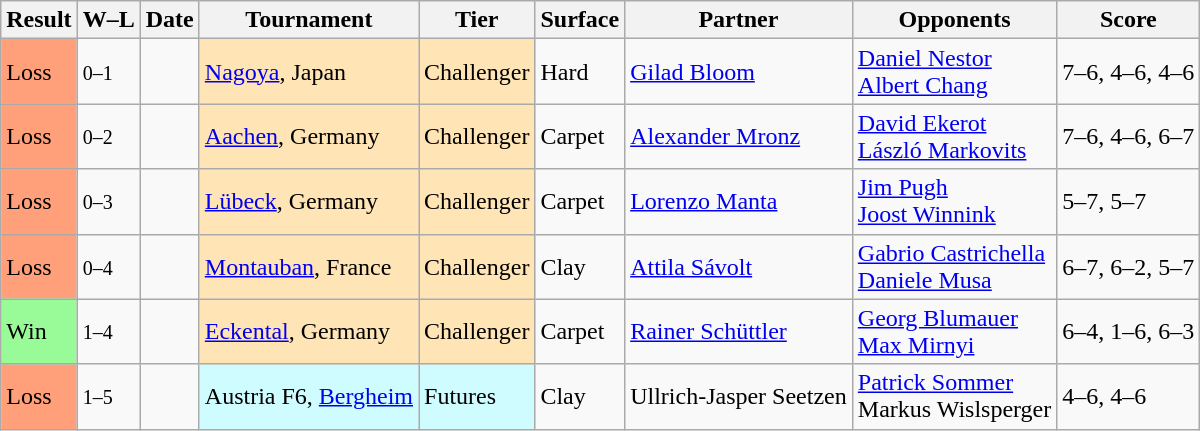<table class="sortable wikitable">
<tr>
<th>Result</th>
<th class="unsortable">W–L</th>
<th>Date</th>
<th>Tournament</th>
<th>Tier</th>
<th>Surface</th>
<th>Partner</th>
<th>Opponents</th>
<th class="unsortable">Score</th>
</tr>
<tr>
<td style="background:#ffa07a;">Loss</td>
<td><small>0–1</small></td>
<td></td>
<td style="background:moccasin;"><a href='#'>Nagoya</a>, Japan</td>
<td style="background:moccasin;">Challenger</td>
<td>Hard</td>
<td> <a href='#'>Gilad Bloom</a></td>
<td> <a href='#'>Daniel Nestor</a> <br>  <a href='#'>Albert Chang</a></td>
<td>7–6, 4–6, 4–6</td>
</tr>
<tr>
<td style="background:#ffa07a;">Loss</td>
<td><small>0–2</small></td>
<td></td>
<td style="background:moccasin;"><a href='#'>Aachen</a>, Germany</td>
<td style="background:moccasin;">Challenger</td>
<td>Carpet</td>
<td> <a href='#'>Alexander Mronz</a></td>
<td> <a href='#'>David Ekerot</a> <br>  <a href='#'>László Markovits</a></td>
<td>7–6, 4–6, 6–7</td>
</tr>
<tr>
<td style="background:#ffa07a;">Loss</td>
<td><small>0–3</small></td>
<td></td>
<td style="background:moccasin;"><a href='#'>Lübeck</a>, Germany</td>
<td style="background:moccasin;">Challenger</td>
<td>Carpet</td>
<td> <a href='#'>Lorenzo Manta</a></td>
<td> <a href='#'>Jim Pugh</a> <br>  <a href='#'>Joost Winnink</a></td>
<td>5–7, 5–7</td>
</tr>
<tr>
<td style="background:#ffa07a;">Loss</td>
<td><small>0–4</small></td>
<td></td>
<td style="background:moccasin;"><a href='#'>Montauban</a>, France</td>
<td style="background:moccasin;">Challenger</td>
<td>Clay</td>
<td> <a href='#'>Attila Sávolt</a></td>
<td> <a href='#'>Gabrio Castrichella</a> <br>  <a href='#'>Daniele Musa</a></td>
<td>6–7, 6–2, 5–7</td>
</tr>
<tr>
<td style="background:#98fb98;">Win</td>
<td><small>1–4</small></td>
<td></td>
<td style="background:moccasin;"><a href='#'>Eckental</a>, Germany</td>
<td style="background:moccasin;">Challenger</td>
<td>Carpet</td>
<td> <a href='#'>Rainer Schüttler</a></td>
<td> <a href='#'>Georg Blumauer</a> <br>  <a href='#'>Max Mirnyi</a></td>
<td>6–4, 1–6, 6–3</td>
</tr>
<tr>
<td style="background:#ffa07a;">Loss</td>
<td><small>1–5</small></td>
<td></td>
<td style="background:#cffcff;">Austria F6, <a href='#'>Bergheim</a></td>
<td style="background:#cffcff;">Futures</td>
<td>Clay</td>
<td> Ullrich-Jasper Seetzen</td>
<td> <a href='#'>Patrick Sommer</a> <br>  Markus Wislsperger</td>
<td>4–6, 4–6</td>
</tr>
</table>
